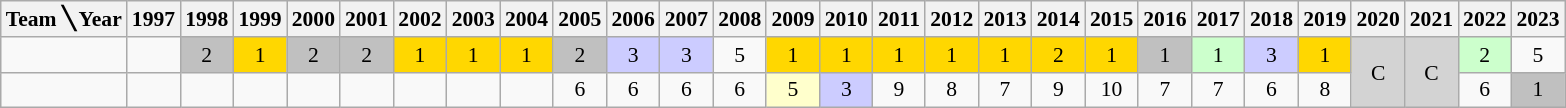<table class=wikitable style="text-align:center; font-size:90%;">
<tr>
<th>Team ╲ Year</th>
<th>1997</th>
<th>1998</th>
<th>1999</th>
<th>2000</th>
<th>2001</th>
<th>2002</th>
<th>2003</th>
<th>2004</th>
<th>2005</th>
<th>2006</th>
<th>2007</th>
<th>2008</th>
<th>2009</th>
<th>2010</th>
<th>2011</th>
<th>2012</th>
<th>2013</th>
<th>2014</th>
<th>2015</th>
<th>2016</th>
<th>2017</th>
<th>2018</th>
<th>2019</th>
<th>2020</th>
<th>2021</th>
<th>2022</th>
<th>2023</th>
</tr>
<tr>
<td align=left><strong></strong></td>
<td></td>
<td bgcolor=silver>2</td>
<td bgcolor=gold>1</td>
<td bgcolor=silver>2</td>
<td bgcolor=silver>2</td>
<td bgcolor=gold>1</td>
<td bgcolor=gold>1</td>
<td bgcolor=gold>1</td>
<td bgcolor=silver>2</td>
<td bgcolor=ccccff>3</td>
<td bgcolor=ccccff>3</td>
<td>5</td>
<td bgcolor=gold>1</td>
<td bgcolor=gold>1</td>
<td bgcolor=gold>1</td>
<td bgcolor=gold>1</td>
<td bgcolor=gold>1</td>
<td bgcolor=gold>2</td>
<td bgcolor=gold>1</td>
<td bgcolor=silver>1</td>
<td bgcolor=CCFFCC>1</td>
<td bgcolor=ccccff>3</td>
<td bgcolor=gold>1</td>
<td bgcolor=D3D3D3 rowspan=3>C</td>
<td bgcolor=D3D3D3 rowspan=3>C</td>
<td bgcolor=CCFFCC>2</td>
<td>5</td>
</tr>
<tr>
<td align=left><strong></strong></td>
<td></td>
<td></td>
<td></td>
<td></td>
<td></td>
<td></td>
<td></td>
<td></td>
<td>6</td>
<td>6</td>
<td>6</td>
<td>6</td>
<td bgcolor=FFFFCC>5</td>
<td bgcolor=ccccff>3</td>
<td>9</td>
<td>8</td>
<td>7</td>
<td>9</td>
<td>10</td>
<td>7</td>
<td>7</td>
<td>6</td>
<td>8</td>
<td>6</td>
<td bgcolor=silver>1</td>
</tr>
</table>
